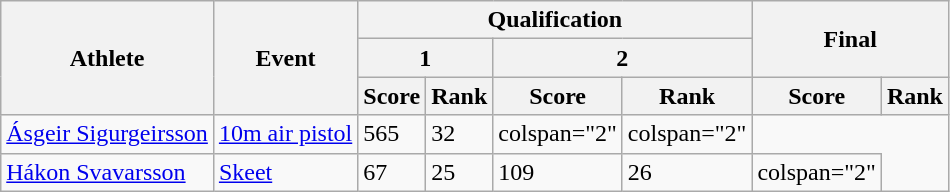<table class="wikitable">
<tr>
<th rowspan="3">Athlete</th>
<th rowspan="3">Event</th>
<th colspan="4">Qualification</th>
<th colspan="2" rowspan="2">Final</th>
</tr>
<tr>
<th colspan="2">1</th>
<th colspan="2">2</th>
</tr>
<tr>
<th>Score</th>
<th>Rank</th>
<th>Score</th>
<th>Rank</th>
<th>Score</th>
<th>Rank</th>
</tr>
<tr>
<td><a href='#'>Ásgeir Sigurgeirsson</a></td>
<td><a href='#'>10m air pistol</a></td>
<td>565</td>
<td>32</td>
<td>colspan="2" </td>
<td>colspan="2" </td>
</tr>
<tr>
<td><a href='#'>Hákon Svavarsson</a></td>
<td><a href='#'>Skeet</a></td>
<td>67</td>
<td>25</td>
<td>109</td>
<td>26</td>
<td>colspan="2" </td>
</tr>
</table>
